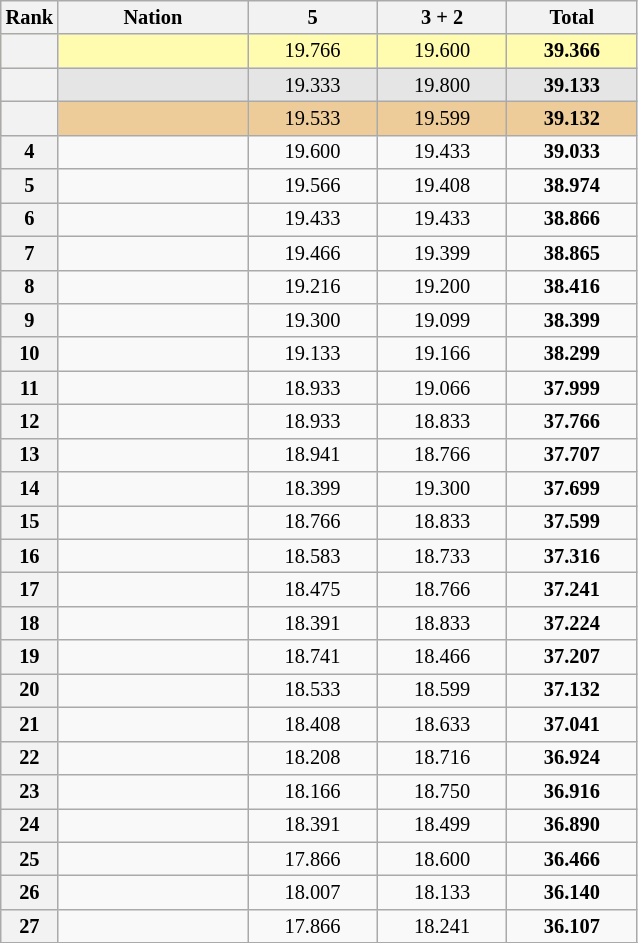<table class="wikitable sortable" style="text-align:center; font-size:85%">
<tr>
<th scope="col" style="width:20px;">Rank</th>
<th ! scope="col" style="width:120px;">Nation</th>
<th ! scope="col" style="width:80px;">5 </th>
<th ! scope="col" style="width:80px;">3  + 2 </th>
<th ! scope="col" style="width:80px;">Total</th>
</tr>
<tr style="background:#fffcaf;">
<th scope=row style="text-align:center"></th>
<td align=left></td>
<td>19.766</td>
<td>19.600</td>
<td><strong>39.366</strong></td>
</tr>
<tr |- style="background:#e5e5e5;">
<th scope=row style="text-align:center"></th>
<td align=left></td>
<td>19.333</td>
<td>19.800</td>
<td><strong>39.133</strong></td>
</tr>
<tr style="background:#ec9;">
<th scope=row style="text-align:center"></th>
<td align=left></td>
<td>19.533</td>
<td>19.599</td>
<td><strong>39.132</strong></td>
</tr>
<tr>
<th scope=row style="text-align:center">4</th>
<td align=left></td>
<td>19.600</td>
<td>19.433</td>
<td><strong>39.033</strong></td>
</tr>
<tr>
<th scope=row style="text-align:center">5</th>
<td align=left></td>
<td>19.566</td>
<td>19.408</td>
<td><strong>38.974</strong></td>
</tr>
<tr>
<th scope=row style="text-align:center">6</th>
<td align=left></td>
<td>19.433</td>
<td>19.433</td>
<td><strong>38.866</strong></td>
</tr>
<tr>
<th scope=row style="text-align:center">7</th>
<td align=left></td>
<td>19.466</td>
<td>19.399</td>
<td><strong>38.865</strong></td>
</tr>
<tr>
<th scope=row style="text-align:center">8</th>
<td align=left></td>
<td>19.216</td>
<td>19.200</td>
<td><strong>38.416</strong></td>
</tr>
<tr>
<th scope=row style="text-align:center">9</th>
<td align=left></td>
<td>19.300</td>
<td>19.099</td>
<td><strong>38.399</strong></td>
</tr>
<tr>
<th scope=row style="text-align:center">10</th>
<td align=left></td>
<td>19.133</td>
<td>19.166</td>
<td><strong>38.299</strong></td>
</tr>
<tr>
<th scope=row style="text-align:center">11</th>
<td align=left></td>
<td>18.933</td>
<td>19.066</td>
<td><strong>37.999</strong></td>
</tr>
<tr>
<th scope=row style="text-align:center">12</th>
<td align=left></td>
<td>18.933</td>
<td>18.833</td>
<td><strong>37.766</strong></td>
</tr>
<tr>
<th scope=row style="text-align:center">13</th>
<td align=left></td>
<td>18.941</td>
<td>18.766</td>
<td><strong>37.707</strong></td>
</tr>
<tr>
<th scope=row style="text-align:center">14</th>
<td align=left></td>
<td>18.399</td>
<td>19.300</td>
<td><strong>37.699</strong></td>
</tr>
<tr>
<th scope=row style="text-align:center">15</th>
<td align=left></td>
<td>18.766</td>
<td>18.833</td>
<td><strong>37.599</strong></td>
</tr>
<tr>
<th scope=row style="text-align:center">16</th>
<td align=left></td>
<td>18.583</td>
<td>18.733</td>
<td><strong>37.316</strong></td>
</tr>
<tr>
<th scope=row style="text-align:center">17</th>
<td align=left></td>
<td>18.475</td>
<td>18.766</td>
<td><strong>37.241</strong></td>
</tr>
<tr>
<th scope=row style="text-align:center">18</th>
<td align=left></td>
<td>18.391</td>
<td>18.833</td>
<td><strong>37.224</strong></td>
</tr>
<tr>
<th scope=row style="text-align:center">19</th>
<td align=left></td>
<td>18.741</td>
<td>18.466</td>
<td><strong>37.207</strong></td>
</tr>
<tr>
<th scope=row style="text-align:center">20</th>
<td align=left></td>
<td>18.533</td>
<td>18.599</td>
<td><strong>37.132</strong></td>
</tr>
<tr>
<th scope=row style="text-align:center">21</th>
<td align=left></td>
<td>18.408</td>
<td>18.633</td>
<td><strong>37.041</strong></td>
</tr>
<tr>
<th scope=row style="text-align:center">22</th>
<td align=left></td>
<td>18.208</td>
<td>18.716</td>
<td><strong>36.924</strong></td>
</tr>
<tr>
<th scope=row style="text-align:center">23</th>
<td align=left></td>
<td>18.166</td>
<td>18.750</td>
<td><strong>36.916</strong></td>
</tr>
<tr>
<th scope=row style="text-align:center">24</th>
<td align=left></td>
<td>18.391</td>
<td>18.499</td>
<td><strong>36.890</strong></td>
</tr>
<tr>
<th scope=row style="text-align:center">25</th>
<td align=left></td>
<td>17.866</td>
<td>18.600</td>
<td><strong>36.466</strong></td>
</tr>
<tr>
<th scope=row style="text-align:center">26</th>
<td align=left></td>
<td>18.007</td>
<td>18.133</td>
<td><strong>36.140</strong></td>
</tr>
<tr>
<th scope=row style="text-align:center">27</th>
<td align=left></td>
<td>17.866</td>
<td>18.241</td>
<td><strong>36.107</strong></td>
</tr>
<tr>
</tr>
</table>
